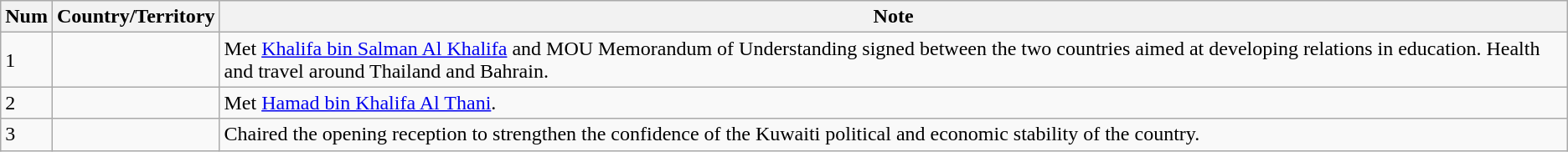<table class="wikitable">
<tr>
<th>Num</th>
<th>Country/Territory</th>
<th>Note</th>
</tr>
<tr>
<td>1</td>
<td></td>
<td>Met <a href='#'>Khalifa bin Salman Al Khalifa</a> and MOU Memorandum of Understanding signed between the two countries aimed at developing relations in education. Health and travel around Thailand and Bahrain.</td>
</tr>
<tr>
<td>2</td>
<td></td>
<td>Met <a href='#'>Hamad bin Khalifa Al Thani</a>.</td>
</tr>
<tr>
<td>3</td>
<td></td>
<td>Chaired the opening reception to strengthen the confidence of the Kuwaiti political and economic stability of the country.</td>
</tr>
</table>
